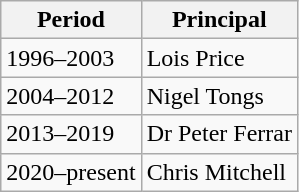<table class="wikitable">
<tr>
<th>Period</th>
<th>Principal</th>
</tr>
<tr>
<td>1996–2003</td>
<td>Lois Price</td>
</tr>
<tr>
<td>2004–2012</td>
<td>Nigel Tongs</td>
</tr>
<tr>
<td>2013–2019</td>
<td>Dr Peter Ferrar</td>
</tr>
<tr>
<td>2020–present</td>
<td>Chris Mitchell</td>
</tr>
</table>
